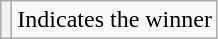<table class="wikitable">
<tr>
<th scope="row" style="text-align:center;" style="background:#FAEB86; height:20px; width:20px"></th>
<td>Indicates the winner</td>
</tr>
</table>
